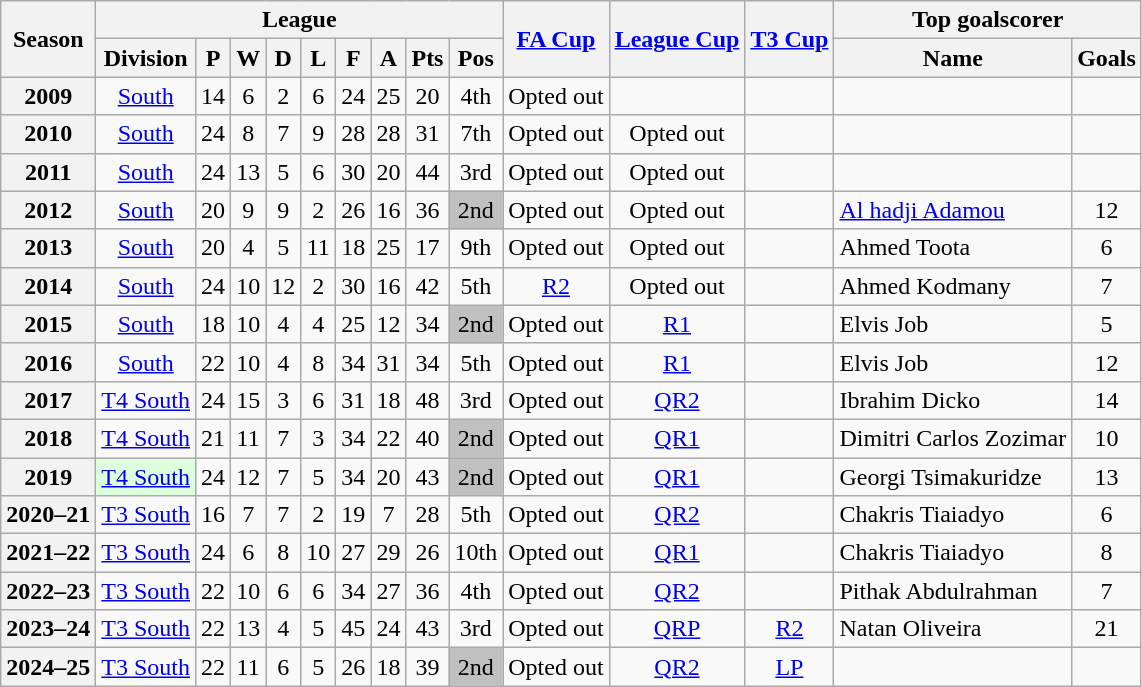<table class="wikitable" style="text-align: center">
<tr>
<th rowspan=2>Season</th>
<th colspan=9>League</th>
<th rowspan=2><a href='#'>FA Cup</a></th>
<th rowspan=2><a href='#'>League Cup</a></th>
<th rowspan=2><a href='#'>T3 Cup</a></th>
<th colspan=2>Top goalscorer</th>
</tr>
<tr>
<th>Division</th>
<th>P</th>
<th>W</th>
<th>D</th>
<th>L</th>
<th>F</th>
<th>A</th>
<th>Pts</th>
<th>Pos</th>
<th>Name</th>
<th>Goals</th>
</tr>
<tr>
<th>2009</th>
<td><a href='#'>South</a></td>
<td>14</td>
<td>6</td>
<td>2</td>
<td>6</td>
<td>24</td>
<td>25</td>
<td>20</td>
<td>4th</td>
<td>Opted out</td>
<td></td>
<td></td>
<td></td>
<td></td>
</tr>
<tr>
<th>2010</th>
<td><a href='#'>South</a></td>
<td>24</td>
<td>8</td>
<td>7</td>
<td>9</td>
<td>28</td>
<td>28</td>
<td>31</td>
<td>7th</td>
<td>Opted out</td>
<td>Opted out</td>
<td></td>
<td></td>
<td></td>
</tr>
<tr>
<th>2011</th>
<td><a href='#'>South</a></td>
<td>24</td>
<td>13</td>
<td>5</td>
<td>6</td>
<td>30</td>
<td>20</td>
<td>44</td>
<td>3rd</td>
<td>Opted out</td>
<td>Opted out</td>
<td></td>
<td></td>
<td></td>
</tr>
<tr>
<th>2012</th>
<td><a href='#'>South</a></td>
<td>20</td>
<td>9</td>
<td>9</td>
<td>2</td>
<td>26</td>
<td>16</td>
<td>36</td>
<td bgcolor=silver>2nd</td>
<td>Opted out</td>
<td>Opted out</td>
<td></td>
<td align="left"> <a href='#'>Al hadji Adamou</a></td>
<td>12</td>
</tr>
<tr>
<th>2013</th>
<td><a href='#'>South</a></td>
<td>20</td>
<td>4</td>
<td>5</td>
<td>11</td>
<td>18</td>
<td>25</td>
<td>17</td>
<td>9th</td>
<td>Opted out</td>
<td>Opted out</td>
<td></td>
<td align="left">  Ahmed Toota</td>
<td>6</td>
</tr>
<tr>
<th>2014</th>
<td><a href='#'>South</a></td>
<td>24</td>
<td>10</td>
<td>12</td>
<td>2</td>
<td>30</td>
<td>16</td>
<td>42</td>
<td>5th</td>
<td><a href='#'>R2</a></td>
<td>Opted out</td>
<td></td>
<td align="left">  Ahmed Kodmany</td>
<td>7</td>
</tr>
<tr>
<th>2015</th>
<td><a href='#'>South</a></td>
<td>18</td>
<td>10</td>
<td>4</td>
<td>4</td>
<td>25</td>
<td>12</td>
<td>34</td>
<td bgcolor=silver>2nd</td>
<td>Opted out</td>
<td><a href='#'>R1</a></td>
<td></td>
<td align="left">  Elvis Job</td>
<td>5</td>
</tr>
<tr>
<th>2016</th>
<td><a href='#'>South</a></td>
<td>22</td>
<td>10</td>
<td>4</td>
<td>8</td>
<td>34</td>
<td>31</td>
<td>34</td>
<td>5th</td>
<td>Opted out</td>
<td><a href='#'>R1</a></td>
<td></td>
<td align="left">  Elvis Job</td>
<td>12</td>
</tr>
<tr>
<th>2017</th>
<td><a href='#'>T4 South</a></td>
<td>24</td>
<td>15</td>
<td>3</td>
<td>6</td>
<td>31</td>
<td>18</td>
<td>48</td>
<td>3rd</td>
<td>Opted out</td>
<td><a href='#'>QR2</a></td>
<td></td>
<td align="left">  Ibrahim Dicko</td>
<td>14</td>
</tr>
<tr>
<th>2018</th>
<td><a href='#'>T4 South</a></td>
<td>21</td>
<td>11</td>
<td>7</td>
<td>3</td>
<td>34</td>
<td>22</td>
<td>40</td>
<td bgcolor=silver>2nd</td>
<td>Opted out</td>
<td><a href='#'>QR1</a></td>
<td></td>
<td align="left"> Dimitri Carlos Zozimar</td>
<td>10</td>
</tr>
<tr>
<th>2019</th>
<td bgcolor="#DDFFDD"><a href='#'>T4 South</a></td>
<td>24</td>
<td>12</td>
<td>7</td>
<td>5</td>
<td>34</td>
<td>20</td>
<td>43</td>
<td bgcolor=silver>2nd</td>
<td>Opted out</td>
<td><a href='#'>QR1</a></td>
<td></td>
<td align="left"> Georgi Tsimakuridze</td>
<td>13</td>
</tr>
<tr>
<th>2020–21</th>
<td><a href='#'>T3 South</a></td>
<td>16</td>
<td>7</td>
<td>7</td>
<td>2</td>
<td>19</td>
<td>7</td>
<td>28</td>
<td>5th</td>
<td>Opted out</td>
<td><a href='#'>QR2</a></td>
<td></td>
<td align="left"> Chakris Tiaiadyo</td>
<td>6</td>
</tr>
<tr>
<th>2021–22</th>
<td><a href='#'>T3 South</a></td>
<td>24</td>
<td>6</td>
<td>8</td>
<td>10</td>
<td>27</td>
<td>29</td>
<td>26</td>
<td>10th</td>
<td>Opted out</td>
<td><a href='#'>QR1</a></td>
<td></td>
<td align="left"> Chakris Tiaiadyo</td>
<td>8</td>
</tr>
<tr>
<th>2022–23</th>
<td><a href='#'>T3 South</a></td>
<td>22</td>
<td>10</td>
<td>6</td>
<td>6</td>
<td>34</td>
<td>27</td>
<td>36</td>
<td>4th</td>
<td>Opted out</td>
<td><a href='#'>QR2</a></td>
<td></td>
<td align="left"> Pithak Abdulrahman</td>
<td>7</td>
</tr>
<tr>
<th>2023–24</th>
<td><a href='#'>T3 South</a></td>
<td>22</td>
<td>13</td>
<td>4</td>
<td>5</td>
<td>45</td>
<td>24</td>
<td>43</td>
<td>3rd</td>
<td>Opted out</td>
<td><a href='#'>QRP</a></td>
<td><a href='#'>R2</a></td>
<td align="left"> Natan Oliveira</td>
<td>21</td>
</tr>
<tr>
<th>2024–25</th>
<td><a href='#'>T3 South</a></td>
<td>22</td>
<td>11</td>
<td>6</td>
<td>5</td>
<td>26</td>
<td>18</td>
<td>39</td>
<td bgcolor=silver>2nd</td>
<td>Opted out</td>
<td><a href='#'>QR2</a></td>
<td><a href='#'>LP</a></td>
<td align="left"></td>
<td></td>
</tr>
</table>
